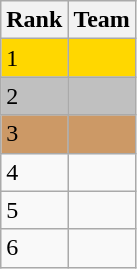<table class="wikitable">
<tr>
<th>Rank</th>
<th>Team</th>
</tr>
<tr style="background:gold;">
<td>1</td>
<td></td>
</tr>
<tr style="background:silver;">
<td>2</td>
<td></td>
</tr>
<tr style="background:#c96;">
<td>3</td>
<td></td>
</tr>
<tr>
<td>4</td>
<td></td>
</tr>
<tr>
<td>5</td>
<td></td>
</tr>
<tr>
<td>6</td>
<td></td>
</tr>
</table>
